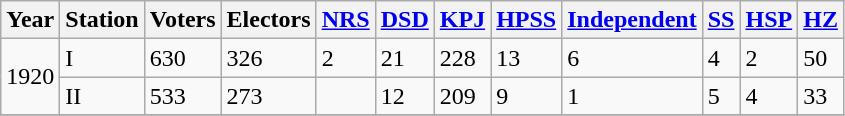<table class="wikitable sortable sticky-header">
<tr>
<th>Year</th>
<th>Station</th>
<th>Voters</th>
<th>Electors</th>
<th><a href='#'>NRS</a></th>
<th><a href='#'>DSD</a></th>
<th><a href='#'>KPJ</a></th>
<th><a href='#'>HPSS</a></th>
<th><a href='#'>Independent</a></th>
<th><a href='#'>SS</a></th>
<th><a href='#'>HSP</a></th>
<th><a href='#'>HZ</a></th>
</tr>
<tr>
<td rowspan="2">1920</td>
<td>I</td>
<td>630</td>
<td>326</td>
<td>2</td>
<td>21</td>
<td>228</td>
<td>13</td>
<td>6</td>
<td>4</td>
<td>2</td>
<td>50</td>
</tr>
<tr>
<td>II</td>
<td>533</td>
<td>273</td>
<td></td>
<td>12</td>
<td>209</td>
<td>9</td>
<td>1</td>
<td>5</td>
<td>4</td>
<td>33</td>
</tr>
<tr>
</tr>
</table>
